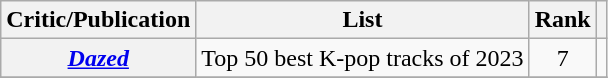<table class="wikitable sortable plainrowheaders" style="text-align:center">
<tr>
<th scope="col">Critic/Publication</th>
<th scope="col">List</th>
<th scope="col">Rank</th>
<th scope="col" class="unsortable"></th>
</tr>
<tr>
<th scope="row"><em><a href='#'>Dazed</a></em></th>
<td style="text-align:left">Top 50 best K-pop tracks of 2023</td>
<td>7</td>
<td></td>
</tr>
<tr>
</tr>
</table>
